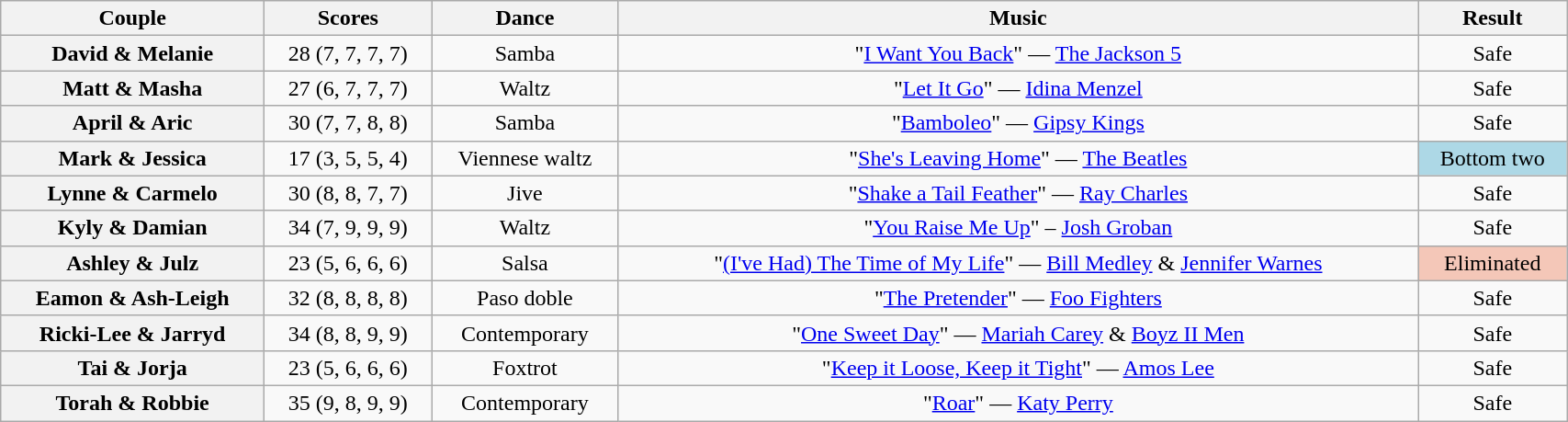<table class="wikitable sortable" style="text-align:center; width: 90%">
<tr>
<th scope="col">Couple</th>
<th scope="col">Scores</th>
<th scope="col" class="unsortable">Dance</th>
<th scope="col" class="unsortable">Music</th>
<th scope="col" class="unsortable">Result</th>
</tr>
<tr>
<th scope="row">David & Melanie</th>
<td>28 (7, 7, 7, 7)</td>
<td>Samba</td>
<td>"<a href='#'>I Want You Back</a>" — <a href='#'>The Jackson 5</a></td>
<td>Safe</td>
</tr>
<tr>
<th scope="row">Matt & Masha</th>
<td>27 (6, 7, 7, 7)</td>
<td>Waltz</td>
<td>"<a href='#'>Let It Go</a>" — <a href='#'>Idina Menzel</a></td>
<td>Safe</td>
</tr>
<tr>
<th scope="row">April & Aric</th>
<td>30 (7, 7, 8, 8)</td>
<td>Samba</td>
<td>"<a href='#'>Bamboleo</a>" — <a href='#'>Gipsy Kings</a></td>
<td>Safe</td>
</tr>
<tr>
<th scope="row">Mark & Jessica</th>
<td>17 (3, 5, 5, 4)</td>
<td>Viennese waltz</td>
<td>"<a href='#'>She's Leaving Home</a>" — <a href='#'>The Beatles</a></td>
<td bgcolor="lightblue">Bottom two</td>
</tr>
<tr>
<th scope="row">Lynne & Carmelo</th>
<td>30 (8, 8, 7, 7)</td>
<td>Jive</td>
<td>"<a href='#'>Shake a Tail Feather</a>" — <a href='#'>Ray Charles</a></td>
<td>Safe</td>
</tr>
<tr>
<th scope="row">Kyly & Damian</th>
<td>34 (7, 9, 9, 9)</td>
<td>Waltz</td>
<td>"<a href='#'>You Raise Me Up</a>" – <a href='#'>Josh Groban</a></td>
<td>Safe</td>
</tr>
<tr>
<th scope="row">Ashley & Julz</th>
<td>23 (5, 6, 6, 6)</td>
<td>Salsa</td>
<td>"<a href='#'>(I've Had) The Time of My Life</a>" — <a href='#'>Bill Medley</a> & <a href='#'>Jennifer Warnes</a></td>
<td bgcolor="f4c7b8">Eliminated</td>
</tr>
<tr>
<th scope="row">Eamon & Ash-Leigh</th>
<td>32 (8, 8, 8, 8)</td>
<td>Paso doble</td>
<td>"<a href='#'>The Pretender</a>" — <a href='#'>Foo Fighters</a></td>
<td>Safe</td>
</tr>
<tr>
<th scope="row">Ricki-Lee & Jarryd</th>
<td>34 (8, 8, 9, 9)</td>
<td>Contemporary</td>
<td>"<a href='#'>One Sweet Day</a>" — <a href='#'>Mariah Carey</a> & <a href='#'>Boyz II Men</a></td>
<td>Safe</td>
</tr>
<tr>
<th scope="row">Tai & Jorja</th>
<td>23 (5, 6, 6, 6)</td>
<td>Foxtrot</td>
<td>"<a href='#'>Keep it Loose, Keep it Tight</a>" — <a href='#'>Amos Lee</a></td>
<td>Safe</td>
</tr>
<tr>
<th scope="row">Torah & Robbie</th>
<td>35 (9, 8, 9, 9)</td>
<td>Contemporary</td>
<td>"<a href='#'>Roar</a>" — <a href='#'>Katy Perry</a></td>
<td>Safe</td>
</tr>
</table>
